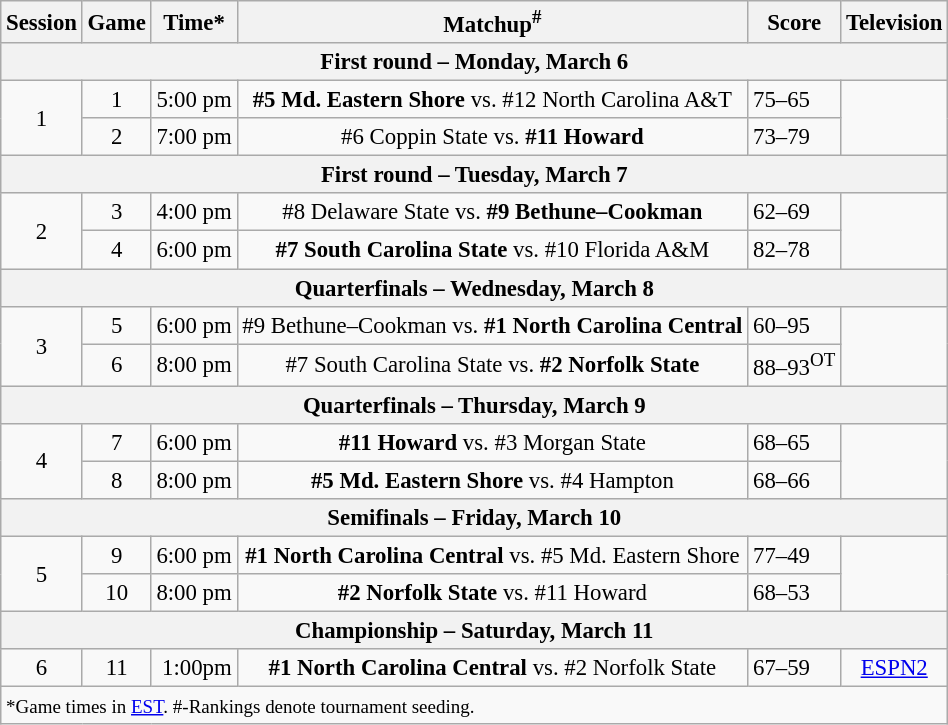<table class="wikitable" style="font-size: 95%">
<tr>
<th>Session</th>
<th>Game</th>
<th>Time*</th>
<th>Matchup<sup>#</sup></th>
<th>Score</th>
<th>Television</th>
</tr>
<tr>
<th colspan=6>First round – Monday, March 6</th>
</tr>
<tr>
<td rowspan=2 align=center>1</td>
<td align=center>1</td>
<td align=right>5:00 pm</td>
<td align=center><strong>#5 Md. Eastern Shore</strong> vs. #12 North Carolina A&T</td>
<td>75–65</td>
<td rowspan=2 align=center></td>
</tr>
<tr>
<td align=center>2</td>
<td align=right>7:00 pm</td>
<td align=center>#6 Coppin State vs. <strong>#11 Howard</strong></td>
<td>73–79</td>
</tr>
<tr>
<th colspan=6>First round – Tuesday, March 7</th>
</tr>
<tr>
<td rowspan=2 align=center>2</td>
<td align=center>3</td>
<td align=right>4:00 pm</td>
<td align=center>#8 Delaware State vs. <strong>#9 Bethune–Cookman</strong></td>
<td>62–69</td>
<td rowspan=2 align=center></td>
</tr>
<tr>
<td align=center>4</td>
<td align=right>6:00 pm</td>
<td align=center><strong>#7 South Carolina State</strong> vs. #10 Florida A&M</td>
<td>82–78</td>
</tr>
<tr>
<th colspan=6>Quarterfinals – Wednesday, March 8</th>
</tr>
<tr>
<td rowspan=2 align=center>3</td>
<td align=center>5</td>
<td align=right>6:00 pm</td>
<td align=center>#9 Bethune–Cookman vs. <strong>#1 North Carolina Central</strong></td>
<td>60–95</td>
<td rowspan=2 align=center></td>
</tr>
<tr>
<td align=center>6</td>
<td align=right>8:00 pm</td>
<td align=center>#7 South Carolina State vs. <strong>#2 Norfolk State</strong></td>
<td>88–93<sup>OT</sup></td>
</tr>
<tr>
<th colspan=6>Quarterfinals – Thursday, March 9</th>
</tr>
<tr>
<td rowspan=2 align=center>4</td>
<td align=center>7</td>
<td align=right>6:00 pm</td>
<td align=center><strong>#11 Howard</strong> vs. #3 Morgan State</td>
<td>68–65</td>
<td rowspan=2 align=center></td>
</tr>
<tr>
<td align=center>8</td>
<td align=right>8:00 pm</td>
<td align=center><strong> #5 Md. Eastern Shore</strong>  vs. #4 Hampton</td>
<td>68–66</td>
</tr>
<tr>
<th colspan=6>Semifinals – Friday, March 10</th>
</tr>
<tr>
<td rowspan=2 align=center>5</td>
<td align=center>9</td>
<td align=right>6:00 pm</td>
<td align=center><strong>#1 North Carolina Central</strong> vs. #5 Md. Eastern Shore</td>
<td>77–49</td>
<td rowspan=2 align=center></td>
</tr>
<tr>
<td align=center>10</td>
<td align=right>8:00 pm</td>
<td align=center><strong>#2 Norfolk State</strong> vs. #11 Howard</td>
<td>68–53</td>
</tr>
<tr>
<th colspan=6>Championship – Saturday, March 11</th>
</tr>
<tr>
<td rowspan=1 align=center>6</td>
<td align=center>11</td>
<td align=right>1:00pm</td>
<td align=center><strong>#1 North Carolina Central</strong> vs. #2 Norfolk State</td>
<td>67–59</td>
<td rowspan=1 align=center><a href='#'>ESPN2</a></td>
</tr>
<tr>
<td colspan=6><small>*Game times in <a href='#'>EST</a>. #-Rankings denote tournament seeding.</small></td>
</tr>
</table>
